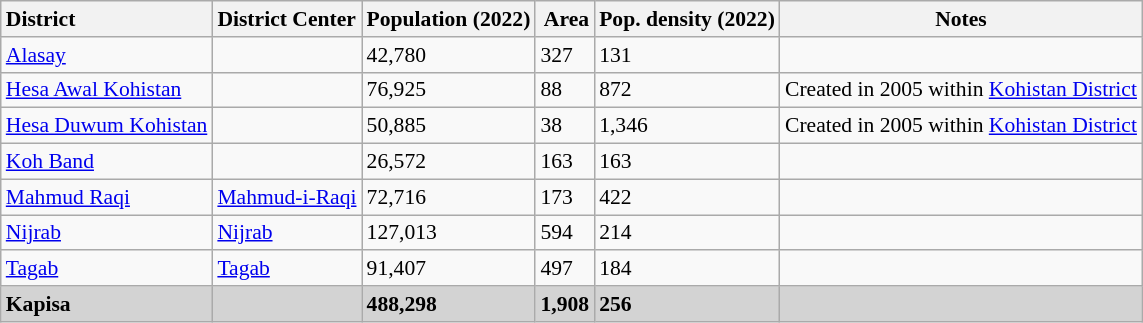<table class="wikitable sortable" style="font-size:90%;">
<tr>
<th style="text-align:left;">District</th>
<th style="text-align:left;">District Center</th>
<th style="text-align:right;">Population (2022)</th>
<th style="text-align:right;">Area</th>
<th style="text-align:right;">Pop. density (2022)</th>
<th>Notes</th>
</tr>
<tr>
<td><a href='#'>Alasay</a></td>
<td></td>
<td>42,780</td>
<td>327</td>
<td>131</td>
<td></td>
</tr>
<tr>
<td><a href='#'>Hesa Awal Kohistan</a></td>
<td></td>
<td>76,925</td>
<td>88</td>
<td>872</td>
<td>Created in 2005 within <a href='#'>Kohistan District</a></td>
</tr>
<tr>
<td><a href='#'>Hesa Duwum Kohistan</a></td>
<td></td>
<td>50,885</td>
<td>38</td>
<td>1,346</td>
<td>Created in 2005 within <a href='#'>Kohistan District</a></td>
</tr>
<tr>
<td><a href='#'>Koh Band</a></td>
<td></td>
<td>26,572</td>
<td>163</td>
<td>163</td>
<td></td>
</tr>
<tr>
<td><a href='#'>Mahmud Raqi</a></td>
<td><a href='#'>Mahmud-i-Raqi</a></td>
<td>72,716</td>
<td>173</td>
<td>422</td>
<td></td>
</tr>
<tr>
<td><a href='#'>Nijrab</a></td>
<td><a href='#'>Nijrab</a></td>
<td>127,013</td>
<td>594</td>
<td>214</td>
<td></td>
</tr>
<tr>
<td><a href='#'>Tagab</a></td>
<td><a href='#'>Tagab</a></td>
<td>91,407</td>
<td>497</td>
<td>184</td>
<td></td>
</tr>
<tr bgcolor="#d3d3d3">
<td><strong>Kapisa</strong></td>
<td></td>
<td><strong>488,298</strong></td>
<td><strong>1,908</strong></td>
<td><strong>256</strong></td>
<td></td>
</tr>
</table>
